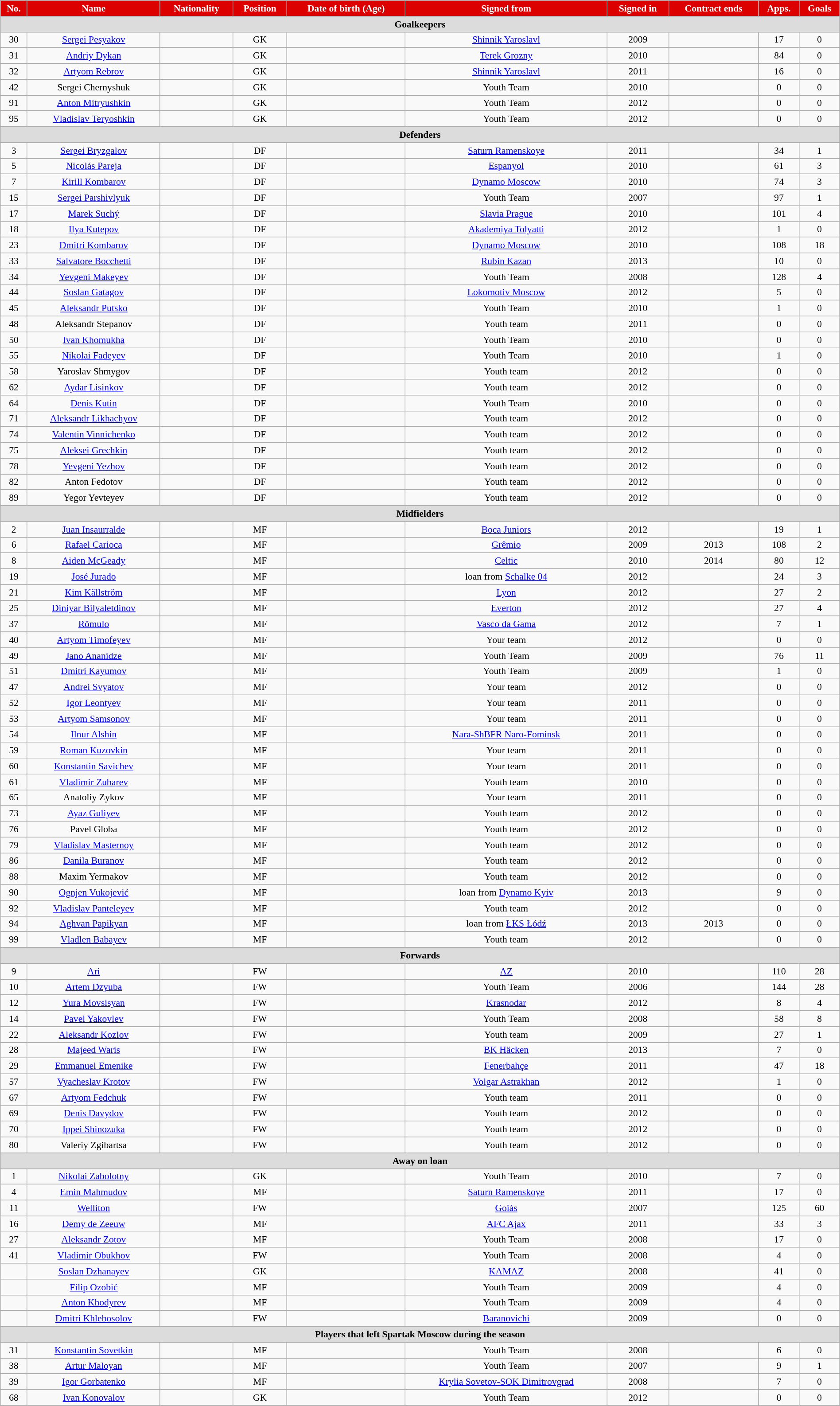<table class="wikitable"  style="text-align:center; font-size:90%; width:100%;">
<tr>
<th style="background:#DD0000; color:white; text-align:center;">No.</th>
<th style="background:#DD0000; color:white; text-align:center;">Name</th>
<th style="background:#DD0000; color:white; text-align:center;">Nationality</th>
<th style="background:#DD0000; color:white; text-align:center;">Position</th>
<th style="background:#DD0000; color:white; text-align:center;">Date of birth (Age)</th>
<th style="background:#DD0000; color:white; text-align:center;">Signed from</th>
<th style="background:#DD0000; color:white; text-align:center;">Signed in</th>
<th style="background:#DD0000; color:white; text-align:center;">Contract ends</th>
<th style="background:#DD0000; color:white; text-align:center;">Apps.</th>
<th style="background:#DD0000; color:white; text-align:center;">Goals</th>
</tr>
<tr>
<th colspan="11"  style="background:#dcdcdc; text-align:center;">Goalkeepers</th>
</tr>
<tr>
<td>30</td>
<td><a href='#'>Sergei Pesyakov</a></td>
<td></td>
<td>GK</td>
<td></td>
<td><a href='#'>Shinnik Yaroslavl</a></td>
<td>2009</td>
<td></td>
<td>17</td>
<td>0</td>
</tr>
<tr>
<td>31</td>
<td><a href='#'>Andriy Dykan</a></td>
<td></td>
<td>GK</td>
<td></td>
<td><a href='#'>Terek Grozny</a></td>
<td>2010</td>
<td></td>
<td>84</td>
<td>0</td>
</tr>
<tr>
<td>32</td>
<td><a href='#'>Artyom Rebrov</a></td>
<td></td>
<td>GK</td>
<td></td>
<td><a href='#'>Shinnik Yaroslavl</a></td>
<td>2011</td>
<td></td>
<td>16</td>
<td>0</td>
</tr>
<tr>
<td>42</td>
<td>Sergei Chernyshuk</td>
<td></td>
<td>GK</td>
<td></td>
<td>Youth Team</td>
<td>2010</td>
<td></td>
<td>0</td>
<td>0</td>
</tr>
<tr>
<td>91</td>
<td><a href='#'>Anton Mitryushkin</a></td>
<td></td>
<td>GK</td>
<td></td>
<td>Youth Team</td>
<td>2012</td>
<td></td>
<td>0</td>
<td>0</td>
</tr>
<tr>
<td>95</td>
<td><a href='#'>Vladislav Teryoshkin</a></td>
<td></td>
<td>GK</td>
<td></td>
<td>Youth Team</td>
<td>2012</td>
<td></td>
<td>0</td>
<td>0</td>
</tr>
<tr>
<th colspan="11"  style="background:#dcdcdc; text-align:center;">Defenders</th>
</tr>
<tr>
<td>3</td>
<td><a href='#'>Sergei Bryzgalov</a></td>
<td></td>
<td>DF</td>
<td></td>
<td><a href='#'>Saturn Ramenskoye</a></td>
<td>2011</td>
<td></td>
<td>34</td>
<td>1</td>
</tr>
<tr>
<td>5</td>
<td><a href='#'>Nicolás Pareja</a></td>
<td></td>
<td>DF</td>
<td></td>
<td><a href='#'>Espanyol</a></td>
<td>2010</td>
<td></td>
<td>61</td>
<td>3</td>
</tr>
<tr>
<td>7</td>
<td><a href='#'>Kirill Kombarov</a></td>
<td></td>
<td>DF</td>
<td></td>
<td><a href='#'>Dynamo Moscow</a></td>
<td>2010</td>
<td></td>
<td>74</td>
<td>3</td>
</tr>
<tr>
<td>15</td>
<td><a href='#'>Sergei Parshivlyuk</a></td>
<td></td>
<td>DF</td>
<td></td>
<td>Youth Team</td>
<td>2007</td>
<td></td>
<td>97</td>
<td>1</td>
</tr>
<tr>
<td>17</td>
<td><a href='#'>Marek Suchý</a></td>
<td></td>
<td>DF</td>
<td></td>
<td><a href='#'>Slavia Prague</a></td>
<td>2010</td>
<td></td>
<td>101</td>
<td>4</td>
</tr>
<tr>
<td>18</td>
<td><a href='#'>Ilya Kutepov</a></td>
<td></td>
<td>DF</td>
<td></td>
<td><a href='#'>Akademiya Tolyatti</a></td>
<td>2012</td>
<td></td>
<td>1</td>
<td>0</td>
</tr>
<tr>
<td>23</td>
<td><a href='#'>Dmitri Kombarov</a></td>
<td></td>
<td>DF</td>
<td></td>
<td><a href='#'>Dynamo Moscow</a></td>
<td>2010</td>
<td></td>
<td>108</td>
<td>18</td>
</tr>
<tr>
<td>33</td>
<td><a href='#'>Salvatore Bocchetti</a></td>
<td></td>
<td>DF</td>
<td></td>
<td><a href='#'>Rubin Kazan</a></td>
<td>2013</td>
<td></td>
<td>10</td>
<td>0</td>
</tr>
<tr>
<td>34</td>
<td><a href='#'>Yevgeni Makeyev</a></td>
<td></td>
<td>DF</td>
<td></td>
<td>Youth Team</td>
<td>2008</td>
<td></td>
<td>128</td>
<td>4</td>
</tr>
<tr>
<td>44</td>
<td><a href='#'>Soslan Gatagov</a></td>
<td></td>
<td>DF</td>
<td></td>
<td><a href='#'>Lokomotiv Moscow</a></td>
<td>2012</td>
<td></td>
<td>5</td>
<td>0</td>
</tr>
<tr>
<td>45</td>
<td><a href='#'>Aleksandr Putsko</a></td>
<td></td>
<td>DF</td>
<td></td>
<td>Youth Team</td>
<td>2010</td>
<td></td>
<td>1</td>
<td>0</td>
</tr>
<tr>
<td>48</td>
<td>Aleksandr Stepanov</td>
<td></td>
<td>DF</td>
<td></td>
<td>Youth team</td>
<td>2011</td>
<td></td>
<td>0</td>
<td>0</td>
</tr>
<tr>
<td>50</td>
<td><a href='#'>Ivan Khomukha</a></td>
<td></td>
<td>DF</td>
<td></td>
<td>Youth Team</td>
<td>2010</td>
<td></td>
<td>0</td>
<td>0</td>
</tr>
<tr>
<td>55</td>
<td><a href='#'>Nikolai Fadeyev</a></td>
<td></td>
<td>DF</td>
<td></td>
<td>Youth Team</td>
<td>2010</td>
<td></td>
<td>1</td>
<td>0</td>
</tr>
<tr>
<td>58</td>
<td>Yaroslav Shmygov</td>
<td></td>
<td>DF</td>
<td></td>
<td>Youth team</td>
<td>2012</td>
<td></td>
<td>0</td>
<td>0</td>
</tr>
<tr>
<td>62</td>
<td><a href='#'>Aydar Lisinkov</a></td>
<td></td>
<td>DF</td>
<td></td>
<td>Youth team</td>
<td>2012</td>
<td></td>
<td>0</td>
<td>0</td>
</tr>
<tr>
<td>64</td>
<td><a href='#'>Denis Kutin</a></td>
<td></td>
<td>DF</td>
<td></td>
<td>Youth Team</td>
<td>2010</td>
<td></td>
<td>0</td>
<td>0</td>
</tr>
<tr>
<td>71</td>
<td><a href='#'>Aleksandr Likhachyov</a></td>
<td></td>
<td>DF</td>
<td></td>
<td>Youth team</td>
<td>2012</td>
<td></td>
<td>0</td>
<td>0</td>
</tr>
<tr>
<td>74</td>
<td><a href='#'>Valentin Vinnichenko</a></td>
<td></td>
<td>DF</td>
<td></td>
<td>Youth team</td>
<td>2012</td>
<td></td>
<td>0</td>
<td>0</td>
</tr>
<tr>
<td>75</td>
<td><a href='#'>Aleksei Grechkin</a></td>
<td></td>
<td>DF</td>
<td></td>
<td>Youth team</td>
<td>2012</td>
<td></td>
<td>0</td>
<td>0</td>
</tr>
<tr>
<td>78</td>
<td><a href='#'>Yevgeni Yezhov</a></td>
<td></td>
<td>DF</td>
<td></td>
<td>Youth team</td>
<td>2012</td>
<td></td>
<td>0</td>
<td>0</td>
</tr>
<tr>
<td>82</td>
<td>Anton Fedotov</td>
<td></td>
<td>DF</td>
<td></td>
<td>Youth team</td>
<td>2012</td>
<td></td>
<td>0</td>
<td>0</td>
</tr>
<tr>
<td>89</td>
<td>Yegor Yevteyev</td>
<td></td>
<td>DF</td>
<td></td>
<td>Youth team</td>
<td>2012</td>
<td></td>
<td>0</td>
<td>0</td>
</tr>
<tr>
<th colspan="11"  style="background:#dcdcdc; text-align:center;">Midfielders</th>
</tr>
<tr>
<td>2</td>
<td><a href='#'>Juan Insaurralde</a></td>
<td></td>
<td>MF</td>
<td></td>
<td><a href='#'>Boca Juniors</a></td>
<td>2012</td>
<td></td>
<td>19</td>
<td>1</td>
</tr>
<tr>
<td>6</td>
<td><a href='#'>Rafael Carioca</a></td>
<td></td>
<td>MF</td>
<td></td>
<td><a href='#'>Grêmio</a></td>
<td>2009</td>
<td>2013</td>
<td>108</td>
<td>2</td>
</tr>
<tr>
<td>8</td>
<td><a href='#'>Aiden McGeady</a></td>
<td></td>
<td>MF</td>
<td></td>
<td><a href='#'>Celtic</a></td>
<td>2010</td>
<td>2014</td>
<td>80</td>
<td>12</td>
</tr>
<tr>
<td>19</td>
<td><a href='#'>José Jurado</a></td>
<td></td>
<td>MF</td>
<td></td>
<td>loan from <a href='#'>Schalke 04</a></td>
<td>2012</td>
<td></td>
<td>24</td>
<td>3</td>
</tr>
<tr>
<td>21</td>
<td><a href='#'>Kim Källström</a></td>
<td></td>
<td>MF</td>
<td></td>
<td><a href='#'>Lyon</a></td>
<td>2012</td>
<td></td>
<td>27</td>
<td>2</td>
</tr>
<tr>
<td>25</td>
<td><a href='#'>Diniyar Bilyaletdinov</a></td>
<td></td>
<td>MF</td>
<td></td>
<td><a href='#'>Everton</a></td>
<td>2012</td>
<td></td>
<td>27</td>
<td>4</td>
</tr>
<tr>
<td>37</td>
<td><a href='#'>Rômulo</a></td>
<td></td>
<td>MF</td>
<td></td>
<td><a href='#'>Vasco da Gama</a></td>
<td>2012</td>
<td></td>
<td>7</td>
<td>1</td>
</tr>
<tr>
<td>40</td>
<td><a href='#'>Artyom Timofeyev</a></td>
<td></td>
<td>MF</td>
<td></td>
<td>Your team</td>
<td>2012</td>
<td></td>
<td>0</td>
<td>0</td>
</tr>
<tr>
<td>49</td>
<td><a href='#'>Jano Ananidze</a></td>
<td></td>
<td>MF</td>
<td></td>
<td>Youth Team</td>
<td>2009</td>
<td></td>
<td>76</td>
<td>11</td>
</tr>
<tr>
<td>51</td>
<td><a href='#'>Dmitri Kayumov</a></td>
<td></td>
<td>MF</td>
<td></td>
<td>Youth Team</td>
<td>2009</td>
<td></td>
<td>1</td>
<td>0</td>
</tr>
<tr>
<td>47</td>
<td><a href='#'>Andrei Svyatov</a></td>
<td></td>
<td>MF</td>
<td></td>
<td>Your team</td>
<td>2012</td>
<td></td>
<td>0</td>
<td>0</td>
</tr>
<tr>
<td>52</td>
<td><a href='#'>Igor Leontyev</a></td>
<td></td>
<td>MF</td>
<td></td>
<td>Your team</td>
<td>2011</td>
<td></td>
<td>0</td>
<td>0</td>
</tr>
<tr>
<td>53</td>
<td><a href='#'>Artyom Samsonov</a></td>
<td></td>
<td>MF</td>
<td></td>
<td>Your team</td>
<td>2011</td>
<td></td>
<td>0</td>
<td>0</td>
</tr>
<tr>
<td>54</td>
<td><a href='#'>Ilnur Alshin</a></td>
<td></td>
<td>MF</td>
<td></td>
<td><a href='#'>Nara-ShBFR Naro-Fominsk</a></td>
<td>2011</td>
<td></td>
<td>0</td>
<td>0</td>
</tr>
<tr>
<td>59</td>
<td><a href='#'>Roman Kuzovkin</a></td>
<td></td>
<td>MF</td>
<td></td>
<td>Your team</td>
<td>2011</td>
<td></td>
<td>0</td>
<td>0</td>
</tr>
<tr>
<td>60</td>
<td><a href='#'>Konstantin Savichev</a></td>
<td></td>
<td>MF</td>
<td></td>
<td>Your team</td>
<td>2011</td>
<td></td>
<td>0</td>
<td>0</td>
</tr>
<tr>
<td>61</td>
<td><a href='#'>Vladimir Zubarev</a></td>
<td></td>
<td>MF</td>
<td></td>
<td>Youth team</td>
<td>2010</td>
<td></td>
<td>0</td>
<td>0</td>
</tr>
<tr>
<td>65</td>
<td>Anatoliy Zykov</td>
<td></td>
<td>MF</td>
<td></td>
<td>Your team</td>
<td>2011</td>
<td></td>
<td>0</td>
<td>0</td>
</tr>
<tr>
<td>73</td>
<td><a href='#'>Ayaz Guliyev</a></td>
<td></td>
<td>MF</td>
<td></td>
<td>Youth team</td>
<td>2012</td>
<td></td>
<td>0</td>
<td>0</td>
</tr>
<tr>
<td>76</td>
<td>Pavel Globa</td>
<td></td>
<td>MF</td>
<td></td>
<td>Youth team</td>
<td>2012</td>
<td></td>
<td>0</td>
<td>0</td>
</tr>
<tr>
<td>79</td>
<td><a href='#'>Vladislav Masternoy</a></td>
<td></td>
<td>MF</td>
<td></td>
<td>Youth team</td>
<td>2012</td>
<td></td>
<td>0</td>
<td>0</td>
</tr>
<tr>
<td>86</td>
<td><a href='#'>Danila Buranov</a></td>
<td></td>
<td>MF</td>
<td></td>
<td>Youth team</td>
<td>2012</td>
<td></td>
<td>0</td>
<td>0</td>
</tr>
<tr>
<td>88</td>
<td>Maxim Yermakov</td>
<td></td>
<td>MF</td>
<td></td>
<td>Youth team</td>
<td>2012</td>
<td></td>
<td>0</td>
<td>0</td>
</tr>
<tr>
<td>90</td>
<td><a href='#'>Ognjen Vukojević</a></td>
<td></td>
<td>MF</td>
<td></td>
<td>loan from <a href='#'>Dynamo Kyiv</a></td>
<td>2013</td>
<td></td>
<td>9</td>
<td>0</td>
</tr>
<tr>
<td>92</td>
<td><a href='#'>Vladislav Panteleyev</a></td>
<td></td>
<td>MF</td>
<td></td>
<td>Youth team</td>
<td>2012</td>
<td></td>
<td>0</td>
<td>0</td>
</tr>
<tr>
<td>94</td>
<td><a href='#'>Aghvan Papikyan</a></td>
<td></td>
<td>MF</td>
<td></td>
<td>loan from <a href='#'>ŁKS Łódź</a></td>
<td>2013</td>
<td>2013</td>
<td>0</td>
<td>0</td>
</tr>
<tr>
<td>99</td>
<td><a href='#'>Vladlen Babayev</a></td>
<td></td>
<td>MF</td>
<td></td>
<td>Youth team</td>
<td>2012</td>
<td></td>
<td>0</td>
<td>0</td>
</tr>
<tr>
<th colspan="11"  style="background:#dcdcdc; text-align:center;">Forwards</th>
</tr>
<tr>
<td>9</td>
<td><a href='#'>Ari</a></td>
<td></td>
<td>FW</td>
<td></td>
<td><a href='#'>AZ</a></td>
<td>2010</td>
<td></td>
<td>110</td>
<td>28</td>
</tr>
<tr>
<td>10</td>
<td><a href='#'>Artem Dzyuba</a></td>
<td></td>
<td>FW</td>
<td></td>
<td>Youth Team</td>
<td>2006</td>
<td></td>
<td>144</td>
<td>28</td>
</tr>
<tr>
<td>12</td>
<td><a href='#'>Yura Movsisyan</a></td>
<td></td>
<td>FW</td>
<td></td>
<td><a href='#'>Krasnodar</a></td>
<td>2012</td>
<td></td>
<td>8</td>
<td>4</td>
</tr>
<tr>
<td>14</td>
<td><a href='#'>Pavel Yakovlev</a></td>
<td></td>
<td>FW</td>
<td></td>
<td>Youth Team</td>
<td>2008</td>
<td></td>
<td>58</td>
<td>8</td>
</tr>
<tr>
<td>22</td>
<td><a href='#'>Aleksandr Kozlov</a></td>
<td></td>
<td>FW</td>
<td></td>
<td>Youth team</td>
<td>2009</td>
<td></td>
<td>27</td>
<td>1</td>
</tr>
<tr>
<td>28</td>
<td><a href='#'>Majeed Waris</a></td>
<td></td>
<td>FW</td>
<td></td>
<td><a href='#'>BK Häcken</a></td>
<td>2013</td>
<td></td>
<td>7</td>
<td>0</td>
</tr>
<tr>
<td>29</td>
<td><a href='#'>Emmanuel Emenike</a></td>
<td></td>
<td>FW</td>
<td></td>
<td><a href='#'>Fenerbahçe</a></td>
<td>2011</td>
<td></td>
<td>47</td>
<td>18</td>
</tr>
<tr>
<td>57</td>
<td><a href='#'>Vyacheslav Krotov</a></td>
<td></td>
<td>FW</td>
<td></td>
<td><a href='#'>Volgar Astrakhan</a></td>
<td>2012</td>
<td></td>
<td>1</td>
<td>0</td>
</tr>
<tr>
<td>67</td>
<td><a href='#'>Artyom Fedchuk</a></td>
<td></td>
<td>FW</td>
<td></td>
<td>Youth team</td>
<td>2011</td>
<td></td>
<td>0</td>
<td>0</td>
</tr>
<tr>
<td>69</td>
<td><a href='#'>Denis Davydov</a></td>
<td></td>
<td>FW</td>
<td></td>
<td>Youth team</td>
<td>2012</td>
<td></td>
<td>0</td>
<td>0</td>
</tr>
<tr>
<td>70</td>
<td><a href='#'>Ippei Shinozuka</a></td>
<td></td>
<td>FW</td>
<td></td>
<td>Youth team</td>
<td>2012</td>
<td></td>
<td>0</td>
<td>0</td>
</tr>
<tr>
<td>80</td>
<td>Valeriy Zgibartsa</td>
<td></td>
<td>FW</td>
<td></td>
<td>Youth team</td>
<td>2012</td>
<td></td>
<td>0</td>
<td>0</td>
</tr>
<tr>
<th colspan="11"  style="background:#dcdcdc; text-align:center;">Away on loan</th>
</tr>
<tr>
<td>1</td>
<td><a href='#'>Nikolai Zabolotny</a></td>
<td></td>
<td>GK</td>
<td></td>
<td>Youth Team</td>
<td>2010</td>
<td></td>
<td>7</td>
<td>0</td>
</tr>
<tr>
<td>4</td>
<td><a href='#'>Emin Mahmudov</a></td>
<td></td>
<td>MF</td>
<td></td>
<td><a href='#'>Saturn Ramenskoye</a></td>
<td>2011</td>
<td></td>
<td>17</td>
<td>0</td>
</tr>
<tr>
<td>11</td>
<td><a href='#'>Welliton</a></td>
<td></td>
<td>FW</td>
<td></td>
<td><a href='#'>Goiás</a></td>
<td>2007</td>
<td></td>
<td>125</td>
<td>60</td>
</tr>
<tr>
<td>16</td>
<td><a href='#'>Demy de Zeeuw</a></td>
<td></td>
<td>MF</td>
<td></td>
<td><a href='#'>AFC Ajax</a></td>
<td>2011</td>
<td></td>
<td>33</td>
<td>3</td>
</tr>
<tr>
<td>27</td>
<td><a href='#'>Aleksandr Zotov</a></td>
<td></td>
<td>MF</td>
<td></td>
<td>Youth Team</td>
<td>2008</td>
<td></td>
<td>17</td>
<td>0</td>
</tr>
<tr>
<td>41</td>
<td><a href='#'>Vladimir Obukhov</a></td>
<td></td>
<td>FW</td>
<td></td>
<td>Youth Team</td>
<td>2008</td>
<td></td>
<td>4</td>
<td>0</td>
</tr>
<tr>
<td></td>
<td><a href='#'>Soslan Dzhanayev</a></td>
<td></td>
<td>GK</td>
<td></td>
<td><a href='#'>KAMAZ</a></td>
<td>2008</td>
<td></td>
<td>41</td>
<td>0</td>
</tr>
<tr>
<td></td>
<td><a href='#'>Filip Ozobić</a></td>
<td></td>
<td>MF</td>
<td></td>
<td>Youth Team</td>
<td>2009</td>
<td></td>
<td>4</td>
<td>0</td>
</tr>
<tr>
<td></td>
<td><a href='#'>Anton Khodyrev</a></td>
<td></td>
<td>MF</td>
<td></td>
<td>Youth Team</td>
<td>2009</td>
<td></td>
<td>4</td>
<td>0</td>
</tr>
<tr>
<td></td>
<td><a href='#'>Dmitri Khlebosolov</a></td>
<td></td>
<td>FW</td>
<td></td>
<td><a href='#'>Baranovichi</a></td>
<td>2009</td>
<td></td>
<td>0</td>
<td>0</td>
</tr>
<tr>
<th colspan="11"  style="background:#dcdcdc; text-align:center;">Players that left Spartak Moscow during the season</th>
</tr>
<tr>
<td>31</td>
<td><a href='#'>Konstantin Sovetkin</a></td>
<td></td>
<td>MF</td>
<td></td>
<td>Youth Team</td>
<td>2008</td>
<td></td>
<td>6</td>
<td>0</td>
</tr>
<tr>
<td>38</td>
<td><a href='#'>Artur Maloyan</a></td>
<td></td>
<td>MF</td>
<td></td>
<td>Youth Team</td>
<td>2007</td>
<td></td>
<td>9</td>
<td>1</td>
</tr>
<tr>
<td>39</td>
<td><a href='#'>Igor Gorbatenko</a></td>
<td></td>
<td>MF</td>
<td></td>
<td><a href='#'>Krylia Sovetov-SOK Dimitrovgrad</a></td>
<td>2008</td>
<td></td>
<td>7</td>
<td>0</td>
</tr>
<tr>
<td>68</td>
<td><a href='#'>Ivan Konovalov</a></td>
<td></td>
<td>GK</td>
<td></td>
<td>Youth Team</td>
<td>2012</td>
<td></td>
<td>0</td>
<td>0</td>
</tr>
</table>
